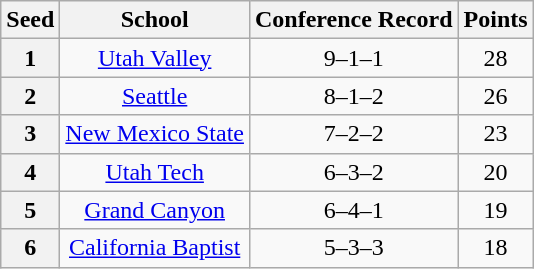<table class="wikitable" style="text-align:center">
<tr>
<th>Seed</th>
<th>School</th>
<th>Conference Record</th>
<th>Points</th>
</tr>
<tr>
<th>1</th>
<td><a href='#'>Utah Valley</a></td>
<td>9–1–1</td>
<td>28</td>
</tr>
<tr>
<th>2</th>
<td><a href='#'>Seattle</a></td>
<td>8–1–2</td>
<td>26</td>
</tr>
<tr>
<th>3</th>
<td><a href='#'>New Mexico State</a></td>
<td>7–2–2</td>
<td>23</td>
</tr>
<tr>
<th>4</th>
<td><a href='#'>Utah Tech</a></td>
<td>6–3–2</td>
<td>20</td>
</tr>
<tr>
<th>5</th>
<td><a href='#'>Grand Canyon</a></td>
<td>6–4–1</td>
<td>19</td>
</tr>
<tr>
<th>6</th>
<td><a href='#'>California Baptist</a></td>
<td>5–3–3</td>
<td>18</td>
</tr>
</table>
